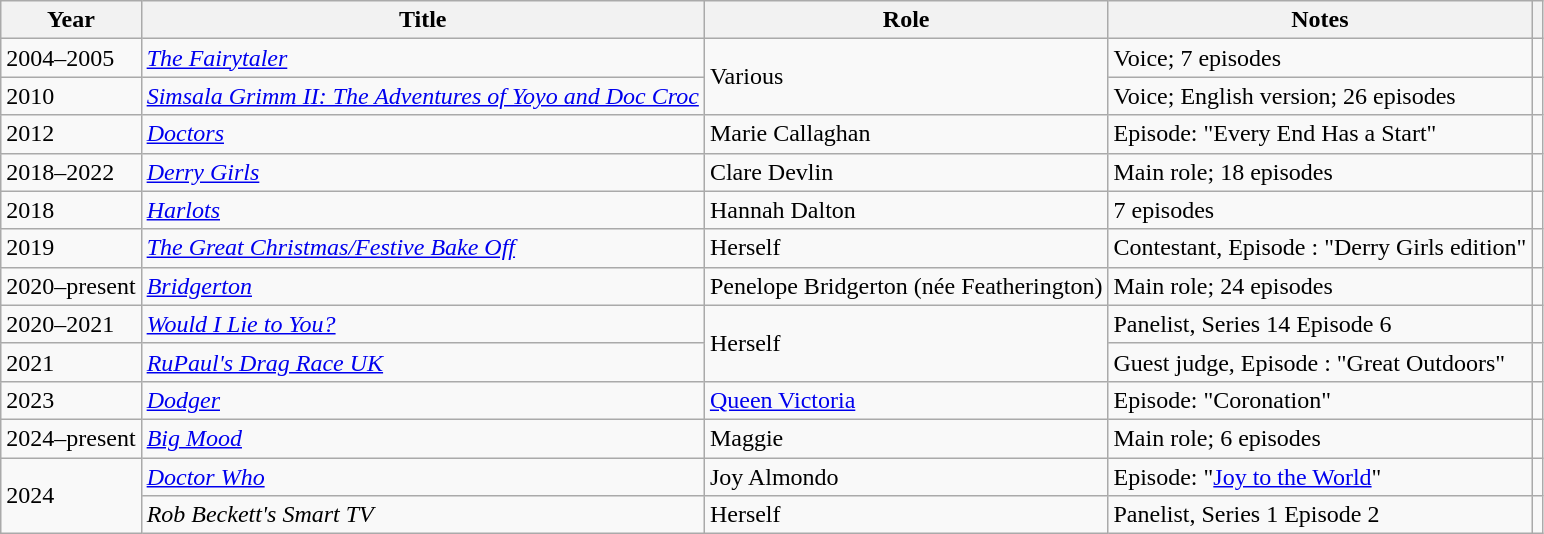<table class="wikitable">
<tr>
<th>Year</th>
<th>Title</th>
<th>Role</th>
<th>Notes</th>
<th></th>
</tr>
<tr>
<td>2004–2005</td>
<td><em><a href='#'>The Fairytaler</a></em></td>
<td rowspan="2">Various</td>
<td>Voice; 7 episodes</td>
<td></td>
</tr>
<tr>
<td>2010</td>
<td><em><a href='#'>Simsala Grimm II: The Adventures of Yoyo and Doc Croc</a></em></td>
<td>Voice; English version; 26 episodes</td>
<td></td>
</tr>
<tr>
<td>2012</td>
<td><em><a href='#'>Doctors</a></em></td>
<td>Marie Callaghan</td>
<td>Episode: "Every End Has a Start"</td>
<td></td>
</tr>
<tr>
<td>2018–2022</td>
<td><em><a href='#'>Derry Girls</a></em></td>
<td>Clare Devlin</td>
<td>Main role; 18 episodes</td>
<td></td>
</tr>
<tr>
<td>2018</td>
<td><em><a href='#'>Harlots</a></em></td>
<td>Hannah Dalton</td>
<td>7 episodes</td>
<td></td>
</tr>
<tr>
<td>2019</td>
<td><em><a href='#'>The Great Christmas/Festive Bake Off</a></em></td>
<td>Herself</td>
<td>Contestant, Episode : "Derry Girls edition"</td>
<td></td>
</tr>
<tr>
<td>2020–present</td>
<td><em><a href='#'>Bridgerton</a></em></td>
<td>Penelope Bridgerton (née Featherington)</td>
<td>Main role; 24 episodes</td>
<td></td>
</tr>
<tr>
<td>2020–2021</td>
<td><em><a href='#'>Would I Lie to You?</a></em></td>
<td rowspan="2">Herself</td>
<td>Panelist, Series 14 Episode 6</td>
<td></td>
</tr>
<tr>
<td>2021</td>
<td><em><a href='#'>RuPaul's Drag Race UK</a></em></td>
<td>Guest judge, Episode : "Great Outdoors"</td>
<td></td>
</tr>
<tr>
<td>2023</td>
<td><em><a href='#'>Dodger</a></em></td>
<td><a href='#'>Queen Victoria</a></td>
<td>Episode: "Coronation"</td>
<td></td>
</tr>
<tr>
<td>2024–present</td>
<td><em><a href='#'>Big Mood</a></em></td>
<td>Maggie</td>
<td>Main role; 6 episodes</td>
<td></td>
</tr>
<tr>
<td rowspan="2">2024</td>
<td><em><a href='#'>Doctor Who</a></em></td>
<td>Joy Almondo</td>
<td>Episode: "<a href='#'>Joy to the World</a>"</td>
<td></td>
</tr>
<tr>
<td><em>Rob Beckett's Smart TV</em></td>
<td>Herself</td>
<td>Panelist, Series 1 Episode 2</td>
<td></td>
</tr>
</table>
